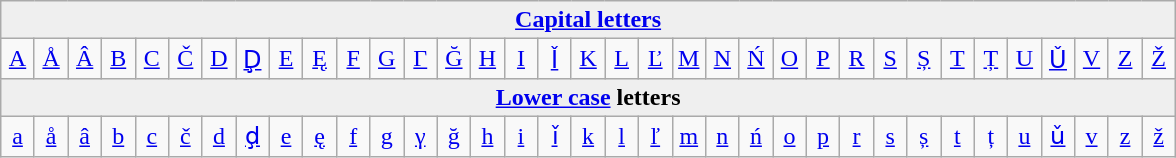<table class=wikitable style=text-align:center>
<tr>
<td bgcolor="#EFEFEF" colspan="35"><strong><a href='#'>Capital letters</a></strong></td>
</tr>
<tr>
<td width=15><a href='#'>A</a></td>
<td width=15><a href='#'>Å</a></td>
<td width=15><a href='#'>Â</a></td>
<td width=15><a href='#'>B</a></td>
<td width=15><a href='#'>C</a></td>
<td width=15><a href='#'>Č</a></td>
<td width=15><a href='#'>D</a></td>
<td width=15><a href='#'>Ḑ</a></td>
<td width=15><a href='#'>E</a></td>
<td width=15><a href='#'>Ę</a></td>
<td width=15><a href='#'>F</a></td>
<td width=15><a href='#'>G</a></td>
<td width=15><a href='#'>Γ</a></td>
<td width=15><a href='#'>Ğ</a></td>
<td width=15><a href='#'>H</a></td>
<td width=15><a href='#'>I</a></td>
<td width=15><a href='#'>Ǐ</a></td>
<td width=15><a href='#'>K</a></td>
<td width=15><a href='#'>L</a></td>
<td width=15><a href='#'>Ľ</a></td>
<td width=15><a href='#'>M</a></td>
<td width=15><a href='#'>N</a></td>
<td width=15><a href='#'>Ń</a></td>
<td width=15><a href='#'>O</a></td>
<td width=15><a href='#'>P</a></td>
<td width=15><a href='#'>R</a></td>
<td width=15><a href='#'>S</a></td>
<td width=15><a href='#'>Ș</a></td>
<td width=15><a href='#'>T</a></td>
<td width=15><a href='#'>Ț</a></td>
<td width=15><a href='#'>U</a></td>
<td width=15><a href='#'>Ǔ</a></td>
<td width=15><a href='#'>V</a></td>
<td width=15><a href='#'>Z</a></td>
<td width=15><a href='#'>Ž</a></td>
</tr>
<tr>
<td bgcolor="#EFEFEF" colspan="35"><strong><a href='#'>Lower case</a> letters</strong></td>
</tr>
<tr>
<td><a href='#'>a</a></td>
<td><a href='#'>å</a></td>
<td><a href='#'>â</a></td>
<td><a href='#'>b</a></td>
<td><a href='#'>c</a></td>
<td><a href='#'>č</a></td>
<td><a href='#'>d</a></td>
<td><a href='#'>ḑ</a></td>
<td><a href='#'>e</a></td>
<td><a href='#'>ę</a></td>
<td><a href='#'>f</a></td>
<td><a href='#'>g</a></td>
<td><a href='#'>γ</a></td>
<td><a href='#'>ğ</a></td>
<td><a href='#'>h</a></td>
<td><a href='#'>i</a></td>
<td><a href='#'>ǐ</a></td>
<td><a href='#'>k</a></td>
<td><a href='#'>l</a></td>
<td><a href='#'>ľ</a></td>
<td><a href='#'>m</a></td>
<td><a href='#'>n</a></td>
<td><a href='#'>ń</a></td>
<td><a href='#'>o</a></td>
<td><a href='#'>p</a></td>
<td><a href='#'>r</a></td>
<td><a href='#'>s</a></td>
<td><a href='#'>ș</a></td>
<td><a href='#'>t</a></td>
<td><a href='#'>ț</a></td>
<td><a href='#'>u</a></td>
<td><a href='#'>ǔ</a></td>
<td><a href='#'>v</a></td>
<td><a href='#'>z</a></td>
<td><a href='#'>ž</a></td>
</tr>
</table>
